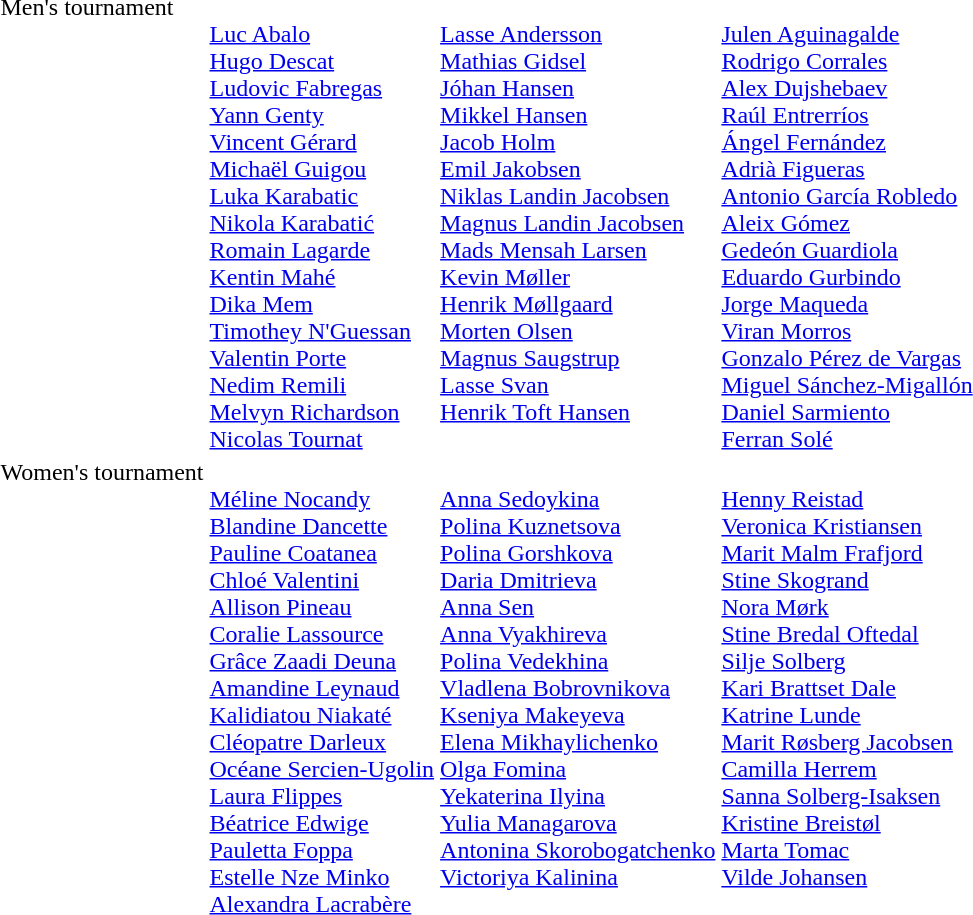<table>
<tr valign="top">
<td>Men's tournament<br></td>
<td><br><a href='#'>Luc Abalo</a><br><a href='#'>Hugo Descat</a><br><a href='#'>Ludovic Fabregas</a><br><a href='#'>Yann Genty</a><br><a href='#'>Vincent Gérard</a><br><a href='#'>Michaël Guigou</a><br><a href='#'>Luka Karabatic</a><br><a href='#'>Nikola Karabatić</a><br><a href='#'>Romain Lagarde</a><br><a href='#'>Kentin Mahé</a><br><a href='#'>Dika Mem</a><br><a href='#'>Timothey N'Guessan</a><br><a href='#'>Valentin Porte</a><br><a href='#'>Nedim Remili</a><br><a href='#'>Melvyn Richardson</a><br><a href='#'>Nicolas Tournat</a></td>
<td><br><a href='#'>Lasse Andersson</a><br><a href='#'>Mathias Gidsel</a><br><a href='#'>Jóhan Hansen</a><br><a href='#'>Mikkel Hansen</a><br><a href='#'>Jacob Holm</a><br><a href='#'>Emil Jakobsen</a><br><a href='#'>Niklas Landin Jacobsen</a><br><a href='#'>Magnus Landin Jacobsen</a><br><a href='#'>Mads Mensah Larsen</a><br><a href='#'>Kevin Møller</a><br><a href='#'>Henrik Møllgaard</a><br><a href='#'>Morten Olsen</a><br><a href='#'>Magnus Saugstrup</a><br><a href='#'>Lasse Svan</a><br><a href='#'>Henrik Toft Hansen</a></td>
<td><br><a href='#'>Julen Aguinagalde</a><br><a href='#'>Rodrigo Corrales</a><br><a href='#'>Alex Dujshebaev</a><br><a href='#'>Raúl Entrerríos</a><br><a href='#'>Ángel Fernández</a><br><a href='#'>Adrià Figueras</a><br><a href='#'>Antonio García Robledo</a><br><a href='#'>Aleix Gómez</a><br><a href='#'>Gedeón Guardiola</a><br><a href='#'>Eduardo Gurbindo</a><br><a href='#'>Jorge Maqueda</a><br><a href='#'>Viran Morros</a><br><a href='#'>Gonzalo Pérez de Vargas</a><br><a href='#'>Miguel Sánchez-Migallón</a><br><a href='#'>Daniel Sarmiento</a><br><a href='#'>Ferran Solé</a></td>
</tr>
<tr valign="top">
<td>Women's tournament<br></td>
<td><br><a href='#'>Méline Nocandy</a><br><a href='#'>Blandine Dancette</a><br><a href='#'>Pauline Coatanea</a><br><a href='#'>Chloé Valentini</a><br><a href='#'>Allison Pineau</a><br><a href='#'>Coralie Lassource</a><br><a href='#'>Grâce Zaadi Deuna</a><br><a href='#'>Amandine Leynaud</a><br><a href='#'>Kalidiatou Niakaté</a><br><a href='#'>Cléopatre Darleux</a><br><a href='#'>Océane Sercien-Ugolin</a><br><a href='#'>Laura Flippes</a><br><a href='#'>Béatrice Edwige</a><br><a href='#'>Pauletta Foppa</a><br><a href='#'>Estelle Nze Minko</a><br><a href='#'>Alexandra Lacrabère</a></td>
<td><br><a href='#'>Anna Sedoykina</a><br><a href='#'>Polina Kuznetsova</a><br><a href='#'>Polina Gorshkova</a><br><a href='#'>Daria Dmitrieva</a><br><a href='#'>Anna Sen</a><br><a href='#'>Anna Vyakhireva</a><br><a href='#'>Polina Vedekhina</a><br><a href='#'>Vladlena Bobrovnikova</a><br><a href='#'>Kseniya Makeyeva</a><br><a href='#'>Elena Mikhaylichenko</a><br><a href='#'>Olga Fomina</a><br><a href='#'>Yekaterina Ilyina</a><br><a href='#'>Yulia Managarova</a><br><a href='#'>Antonina Skorobogatchenko</a><br><a href='#'>Victoriya Kalinina</a></td>
<td><br><a href='#'>Henny Reistad</a><br><a href='#'>Veronica Kristiansen</a><br><a href='#'>Marit Malm Frafjord</a><br><a href='#'>Stine Skogrand</a><br><a href='#'>Nora Mørk</a><br><a href='#'>Stine Bredal Oftedal</a><br><a href='#'>Silje Solberg</a><br><a href='#'>Kari Brattset Dale</a><br><a href='#'>Katrine Lunde</a><br><a href='#'>Marit Røsberg Jacobsen</a><br><a href='#'>Camilla Herrem</a><br><a href='#'>Sanna Solberg-Isaksen</a><br><a href='#'>Kristine Breistøl</a><br><a href='#'>Marta Tomac</a><br><a href='#'>Vilde Johansen</a></td>
</tr>
</table>
